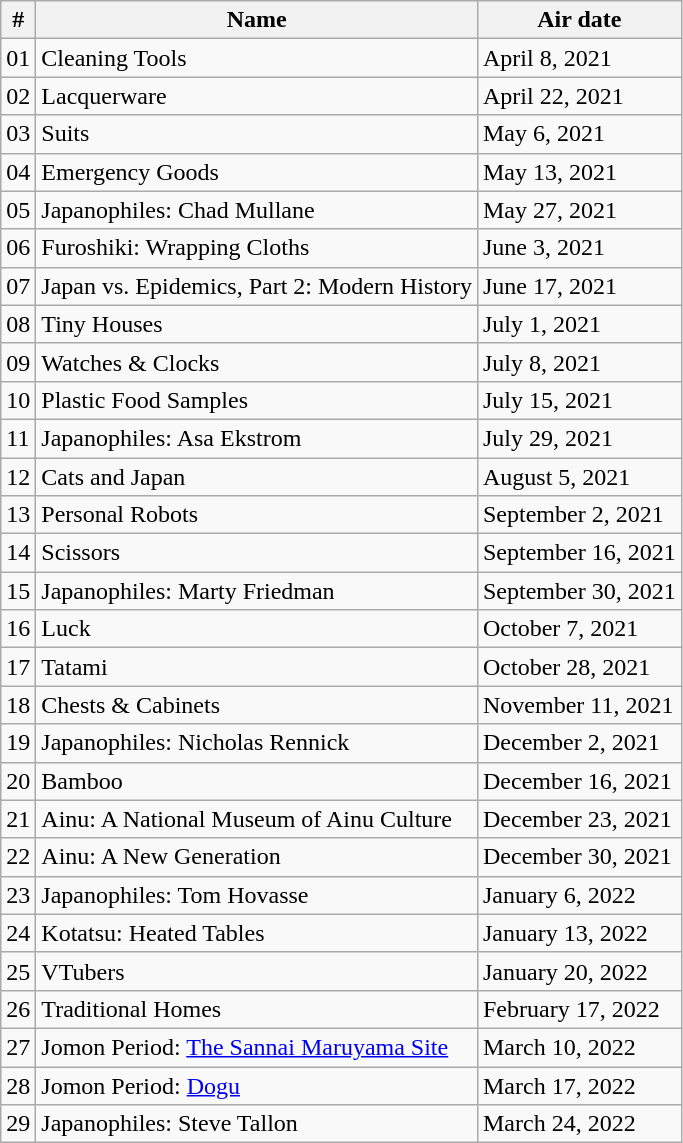<table class="wikitable sortable">
<tr>
<th>#</th>
<th>Name</th>
<th>Air date</th>
</tr>
<tr>
<td>01</td>
<td>Cleaning Tools</td>
<td>April 8, 2021</td>
</tr>
<tr>
<td>02</td>
<td>Lacquerware</td>
<td>April 22, 2021</td>
</tr>
<tr>
<td>03</td>
<td>Suits</td>
<td>May 6, 2021</td>
</tr>
<tr>
<td>04</td>
<td>Emergency Goods</td>
<td>May 13, 2021</td>
</tr>
<tr>
<td>05</td>
<td>Japanophiles: Chad Mullane</td>
<td>May 27, 2021</td>
</tr>
<tr>
<td>06</td>
<td>Furoshiki: Wrapping Cloths</td>
<td>June 3, 2021</td>
</tr>
<tr>
<td>07</td>
<td>Japan vs. Epidemics, Part 2: Modern History</td>
<td>June 17, 2021</td>
</tr>
<tr>
<td>08</td>
<td>Tiny Houses</td>
<td>July 1, 2021</td>
</tr>
<tr>
<td>09</td>
<td>Watches & Clocks</td>
<td>July 8, 2021</td>
</tr>
<tr>
<td>10</td>
<td>Plastic Food Samples</td>
<td>July 15, 2021</td>
</tr>
<tr>
<td>11</td>
<td>Japanophiles: Asa Ekstrom</td>
<td>July 29, 2021</td>
</tr>
<tr>
<td>12</td>
<td>Cats and Japan</td>
<td>August 5, 2021</td>
</tr>
<tr>
<td>13</td>
<td>Personal Robots</td>
<td>September 2, 2021</td>
</tr>
<tr>
<td>14</td>
<td>Scissors</td>
<td>September 16, 2021</td>
</tr>
<tr>
<td>15</td>
<td>Japanophiles: Marty Friedman</td>
<td>September 30, 2021</td>
</tr>
<tr>
<td>16</td>
<td>Luck</td>
<td>October 7, 2021</td>
</tr>
<tr>
<td>17</td>
<td>Tatami</td>
<td>October 28, 2021</td>
</tr>
<tr>
<td>18</td>
<td>Chests & Cabinets</td>
<td>November 11, 2021</td>
</tr>
<tr>
<td>19</td>
<td>Japanophiles: Nicholas Rennick</td>
<td>December 2, 2021</td>
</tr>
<tr>
<td>20</td>
<td>Bamboo</td>
<td>December 16, 2021</td>
</tr>
<tr>
<td>21</td>
<td>Ainu: A National Museum of Ainu Culture</td>
<td>December 23, 2021</td>
</tr>
<tr>
<td>22</td>
<td>Ainu: A New Generation</td>
<td>December 30, 2021</td>
</tr>
<tr>
<td>23</td>
<td>Japanophiles: Tom Hovasse</td>
<td>January 6, 2022</td>
</tr>
<tr>
<td>24</td>
<td>Kotatsu: Heated Tables</td>
<td>January 13, 2022</td>
</tr>
<tr>
<td>25</td>
<td>VTubers</td>
<td>January 20, 2022</td>
</tr>
<tr>
<td>26</td>
<td>Traditional Homes</td>
<td>February 17, 2022</td>
</tr>
<tr>
<td>27</td>
<td>Jomon Period: <a href='#'>The Sannai Maruyama Site</a></td>
<td>March 10, 2022</td>
</tr>
<tr>
<td>28</td>
<td>Jomon Period: <a href='#'>Dogu</a></td>
<td>March 17, 2022</td>
</tr>
<tr>
<td>29</td>
<td>Japanophiles: Steve Tallon</td>
<td>March 24, 2022</td>
</tr>
</table>
